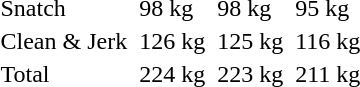<table>
<tr>
<td>Snatch</td>
<td></td>
<td>98 kg</td>
<td></td>
<td>98 kg</td>
<td></td>
<td>95 kg</td>
</tr>
<tr>
<td>Clean & Jerk</td>
<td></td>
<td>126 kg</td>
<td></td>
<td>125 kg</td>
<td></td>
<td>116 kg</td>
</tr>
<tr>
<td>Total</td>
<td></td>
<td>224 kg</td>
<td></td>
<td>223 kg</td>
<td></td>
<td>211 kg</td>
</tr>
</table>
